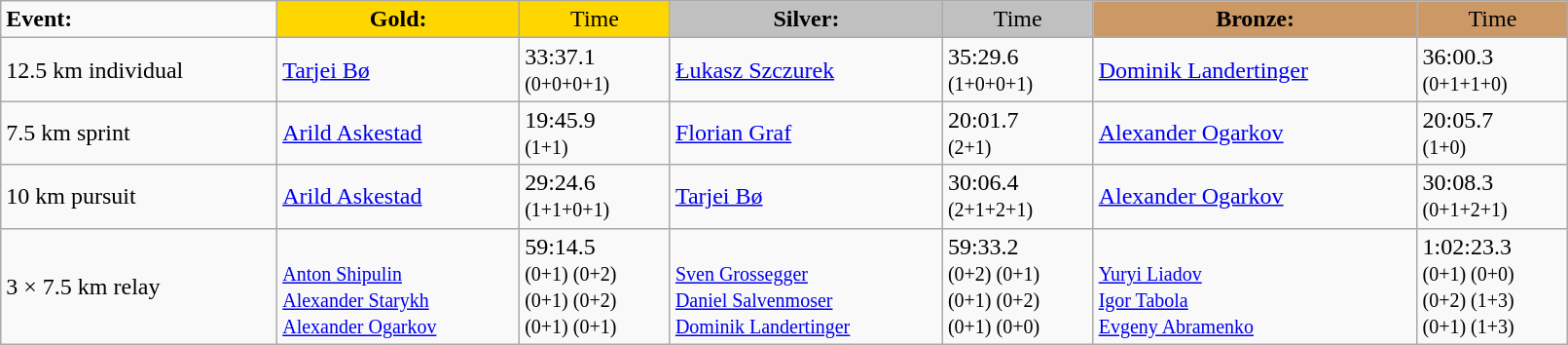<table class="wikitable" width=85%>
<tr>
<td><strong>Event:</strong></td>
<td style="text-align:center;background-color:gold;"><strong>Gold:</strong></td>
<td style="text-align:center;background-color:gold;">Time</td>
<td style="text-align:center;background-color:silver;"><strong>Silver:</strong></td>
<td style="text-align:center;background-color:silver;">Time</td>
<td style="text-align:center;background-color:#CC9966;"><strong>Bronze:</strong></td>
<td style="text-align:center;background-color:#CC9966;">Time</td>
</tr>
<tr>
<td>12.5 km individual<br><em></em></td>
<td><a href='#'>Tarjei Bø</a><br><small></small></td>
<td>33:37.1<br><small>(0+0+0+1)</small></td>
<td><a href='#'>Łukasz Szczurek</a><br><small></small></td>
<td>35:29.6<br><small>(1+0+0+1)</small></td>
<td><a href='#'>Dominik Landertinger</a><br><small></small></td>
<td>36:00.3<br><small>(0+1+1+0)</small></td>
</tr>
<tr>
<td>7.5 km sprint<br><em></em></td>
<td><a href='#'>Arild Askestad</a><br><small></small></td>
<td>19:45.9<br><small>(1+1)</small></td>
<td><a href='#'>Florian Graf</a><br><small></small></td>
<td>20:01.7<br><small>(2+1)</small></td>
<td><a href='#'>Alexander Ogarkov</a><br><small></small></td>
<td>20:05.7<br><small>(1+0)</small></td>
</tr>
<tr>
<td>10 km pursuit<br><em></em></td>
<td><a href='#'>Arild Askestad</a><br><small></small></td>
<td>29:24.6<br><small>(1+1+0+1)</small></td>
<td><a href='#'>Tarjei Bø</a><br><small></small></td>
<td>30:06.4<br><small>(2+1+2+1)</small></td>
<td><a href='#'>Alexander Ogarkov</a><br><small></small></td>
<td>30:08.3<br><small>(0+1+2+1)</small></td>
</tr>
<tr>
<td>3 × 7.5 km relay<br><em></em></td>
<td>  <br><small><a href='#'>Anton Shipulin</a><br><a href='#'>Alexander Starykh</a><br><a href='#'>Alexander Ogarkov</a></small></td>
<td>59:14.5<br><small>(0+1) (0+2)<br>(0+1) (0+2)<br>(0+1) (0+1)</small></td>
<td> <br><small><a href='#'>Sven Grossegger</a><br><a href='#'>Daniel Salvenmoser</a><br><a href='#'>Dominik Landertinger</a></small></td>
<td>59:33.2<br><small>(0+2) (0+1)<br>(0+1) (0+2)<br>(0+1) (0+0)</small></td>
<td> <br><small><a href='#'>Yuryi Liadov</a><br><a href='#'>Igor Tabola</a><br><a href='#'>Evgeny Abramenko</a></small></td>
<td>1:02:23.3<br><small>(0+1) (0+0)<br>(0+2) (1+3)<br>(0+1) (1+3)</small></td>
</tr>
</table>
